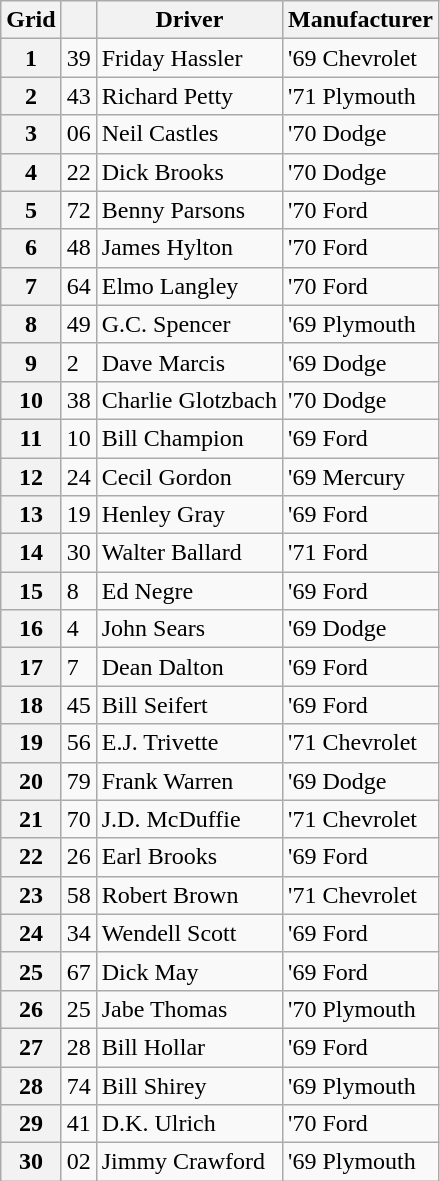<table class="wikitable">
<tr>
<th>Grid</th>
<th></th>
<th>Driver</th>
<th>Manufacturer</th>
</tr>
<tr>
<th>1</th>
<td>39</td>
<td>Friday Hassler</td>
<td>'69 Chevrolet</td>
</tr>
<tr>
<th>2</th>
<td>43</td>
<td>Richard Petty</td>
<td>'71 Plymouth</td>
</tr>
<tr>
<th>3</th>
<td>06</td>
<td>Neil Castles</td>
<td>'70 Dodge</td>
</tr>
<tr>
<th>4</th>
<td>22</td>
<td>Dick Brooks</td>
<td>'70 Dodge</td>
</tr>
<tr>
<th>5</th>
<td>72</td>
<td>Benny Parsons</td>
<td>'70 Ford</td>
</tr>
<tr>
<th>6</th>
<td>48</td>
<td>James Hylton</td>
<td>'70 Ford</td>
</tr>
<tr>
<th>7</th>
<td>64</td>
<td>Elmo Langley</td>
<td>'70 Ford</td>
</tr>
<tr>
<th>8</th>
<td>49</td>
<td>G.C. Spencer</td>
<td>'69 Plymouth</td>
</tr>
<tr>
<th>9</th>
<td>2</td>
<td>Dave Marcis</td>
<td>'69 Dodge</td>
</tr>
<tr>
<th>10</th>
<td>38</td>
<td>Charlie Glotzbach</td>
<td>'70 Dodge</td>
</tr>
<tr>
<th>11</th>
<td>10</td>
<td>Bill Champion</td>
<td>'69 Ford</td>
</tr>
<tr>
<th>12</th>
<td>24</td>
<td>Cecil Gordon</td>
<td>'69 Mercury</td>
</tr>
<tr>
<th>13</th>
<td>19</td>
<td>Henley Gray</td>
<td>'69 Ford</td>
</tr>
<tr>
<th>14</th>
<td>30</td>
<td>Walter Ballard</td>
<td>'71 Ford</td>
</tr>
<tr>
<th>15</th>
<td>8</td>
<td>Ed Negre</td>
<td>'69 Ford</td>
</tr>
<tr>
<th>16</th>
<td>4</td>
<td>John Sears</td>
<td>'69 Dodge</td>
</tr>
<tr>
<th>17</th>
<td>7</td>
<td>Dean Dalton</td>
<td>'69 Ford</td>
</tr>
<tr>
<th>18</th>
<td>45</td>
<td>Bill Seifert</td>
<td>'69 Ford</td>
</tr>
<tr>
<th>19</th>
<td>56</td>
<td>E.J. Trivette</td>
<td>'71 Chevrolet</td>
</tr>
<tr>
<th>20</th>
<td>79</td>
<td>Frank Warren</td>
<td>'69 Dodge</td>
</tr>
<tr>
<th>21</th>
<td>70</td>
<td>J.D. McDuffie</td>
<td>'71 Chevrolet</td>
</tr>
<tr>
<th>22</th>
<td>26</td>
<td>Earl Brooks</td>
<td>'69 Ford</td>
</tr>
<tr>
<th>23</th>
<td>58</td>
<td>Robert Brown</td>
<td>'71 Chevrolet</td>
</tr>
<tr>
<th>24</th>
<td>34</td>
<td>Wendell Scott</td>
<td>'69 Ford</td>
</tr>
<tr>
<th>25</th>
<td>67</td>
<td>Dick May</td>
<td>'69 Ford</td>
</tr>
<tr>
<th>26</th>
<td>25</td>
<td>Jabe Thomas</td>
<td>'70 Plymouth</td>
</tr>
<tr>
<th>27</th>
<td>28</td>
<td>Bill Hollar</td>
<td>'69 Ford</td>
</tr>
<tr>
<th>28</th>
<td>74</td>
<td>Bill Shirey</td>
<td>'69 Plymouth</td>
</tr>
<tr>
<th>29</th>
<td>41</td>
<td>D.K. Ulrich</td>
<td>'70 Ford</td>
</tr>
<tr>
<th>30</th>
<td>02</td>
<td>Jimmy Crawford</td>
<td>'69 Plymouth</td>
</tr>
</table>
